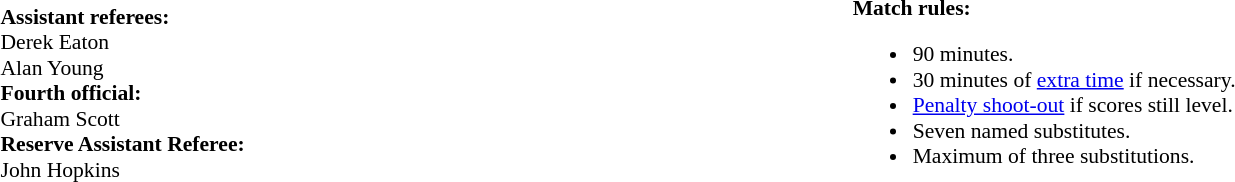<table width=100% style="font-size: 90%">
<tr>
<td><br>
<strong>Assistant referees:</strong>
<br>Derek Eaton
<br>Alan Young
<br><strong>Fourth official:</strong>
<br>Graham Scott
<br><strong>Reserve Assistant Referee:</strong>
<br>John Hopkins</td>
<td width=55% valign=top><br><strong>Match rules:</strong><ul><li>90 minutes.</li><li>30 minutes of <a href='#'>extra time</a> if necessary.</li><li><a href='#'>Penalty shoot-out</a> if scores still level.</li><li>Seven named substitutes.</li><li>Maximum of three substitutions.</li></ul></td>
</tr>
</table>
